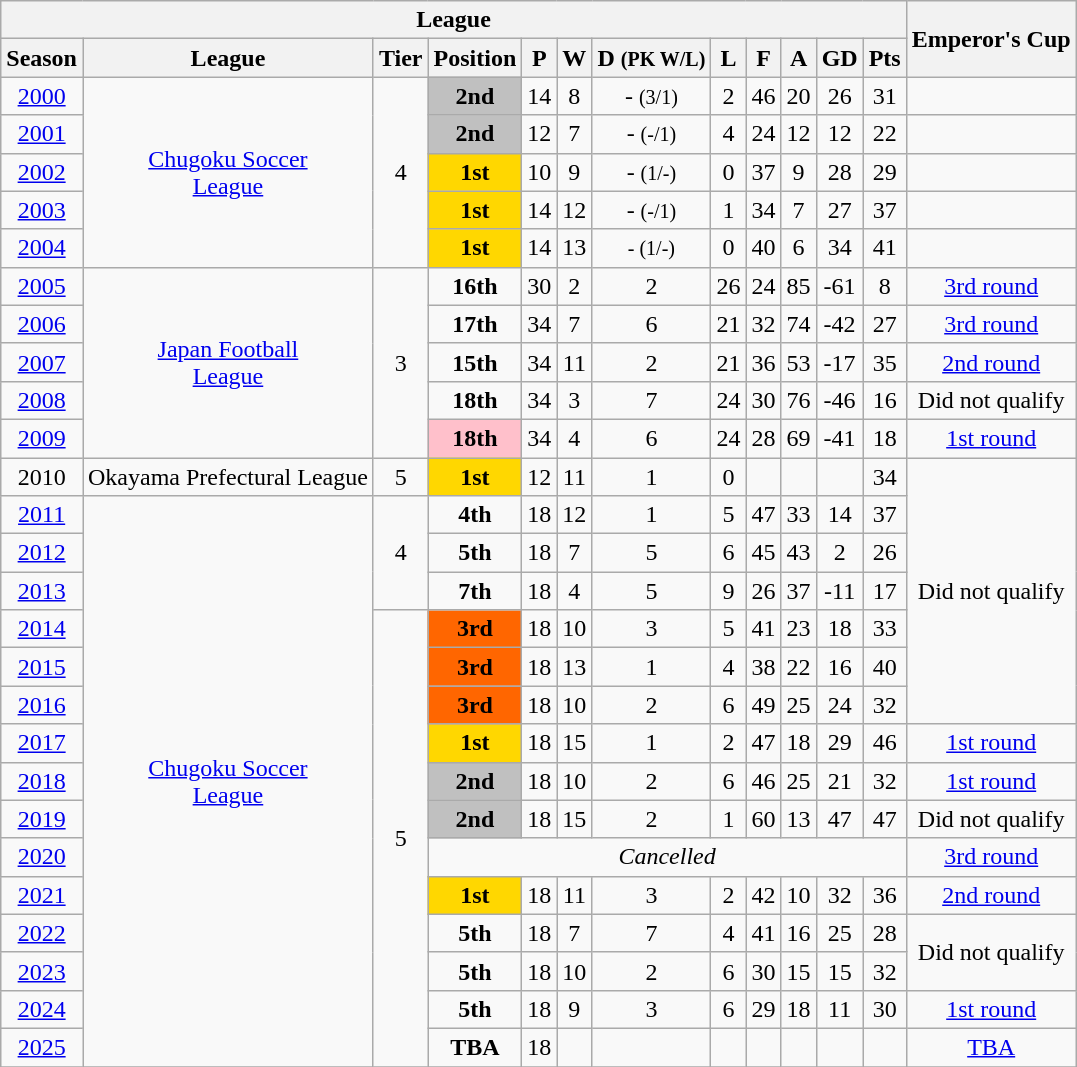<table class="wikitable" style="text-align:center;">
<tr>
<th colspan="12">League</th>
<th rowspan="2">Emperor's Cup</th>
</tr>
<tr>
<th>Season</th>
<th>League</th>
<th>Tier</th>
<th>Position</th>
<th>P</th>
<th>W</th>
<th>D <small>(PK W/L)</small></th>
<th>L</th>
<th>F</th>
<th>A</th>
<th>GD</th>
<th>Pts</th>
</tr>
<tr>
<td><a href='#'>2000</a></td>
<td rowspan="5"><a href='#'>Chugoku Soccer<br>League</a></td>
<td rowspan="5">4</td>
<td bgcolor=silver><strong>2nd</strong></td>
<td>14</td>
<td>8</td>
<td>- <small>(3/1)</small></td>
<td>2</td>
<td>46</td>
<td>20</td>
<td>26</td>
<td>31</td>
<td></td>
</tr>
<tr>
<td><a href='#'>2001</a></td>
<td bgcolor=silver><strong>2nd</strong></td>
<td>12</td>
<td>7</td>
<td>- <small>(-/1)</small></td>
<td>4</td>
<td>24</td>
<td>12</td>
<td>12</td>
<td>22</td>
<td></td>
</tr>
<tr>
<td><a href='#'>2002</a></td>
<td bgcolor=gold><strong>1st</strong></td>
<td>10</td>
<td>9</td>
<td>- <small>(1/-)</small></td>
<td>0</td>
<td>37</td>
<td>9</td>
<td>28</td>
<td>29</td>
<td></td>
</tr>
<tr>
<td><a href='#'>2003</a></td>
<td bgcolor=gold><strong>1st</strong></td>
<td>14</td>
<td>12</td>
<td>- <small>(-/1)</small></td>
<td>1</td>
<td>34</td>
<td>7</td>
<td>27</td>
<td>37</td>
<td></td>
</tr>
<tr>
<td><a href='#'>2004</a></td>
<td bgcolor=gold><strong>1st</strong></td>
<td>14</td>
<td>13</td>
<td><small>- (1/-)</small></td>
<td>0</td>
<td>40</td>
<td>6</td>
<td>34</td>
<td>41</td>
<td></td>
</tr>
<tr>
<td><a href='#'>2005</a></td>
<td rowspan="5"><a href='#'>Japan Football<br>League</a></td>
<td rowspan="5">3</td>
<td><strong>16th</strong></td>
<td>30</td>
<td>2</td>
<td>2</td>
<td>26</td>
<td>24</td>
<td>85</td>
<td>-61</td>
<td>8</td>
<td><a href='#'>3rd round</a></td>
</tr>
<tr>
<td><a href='#'>2006</a></td>
<td><strong>17th</strong></td>
<td>34</td>
<td>7</td>
<td>6</td>
<td>21</td>
<td>32</td>
<td>74</td>
<td>-42</td>
<td>27</td>
<td><a href='#'>3rd round</a></td>
</tr>
<tr>
<td><a href='#'>2007</a></td>
<td><strong>15th</strong></td>
<td>34</td>
<td>11</td>
<td>2</td>
<td>21</td>
<td>36</td>
<td>53</td>
<td>-17</td>
<td>35</td>
<td><a href='#'>2nd round</a></td>
</tr>
<tr>
<td><a href='#'>2008</a></td>
<td><strong>18th</strong></td>
<td>34</td>
<td>3</td>
<td>7</td>
<td>24</td>
<td>30</td>
<td>76</td>
<td>-46</td>
<td>16</td>
<td>Did not qualify</td>
</tr>
<tr>
<td><a href='#'>2009</a></td>
<td bgcolor=pink><strong>18th</strong></td>
<td>34</td>
<td>4</td>
<td>6</td>
<td>24</td>
<td>28</td>
<td>69</td>
<td>-41</td>
<td>18</td>
<td><a href='#'>1st round</a></td>
</tr>
<tr>
<td>2010</td>
<td>Okayama Prefectural League</td>
<td>5</td>
<td bgcolor="gold"><strong>1st</strong></td>
<td>12</td>
<td>11</td>
<td>1</td>
<td>0</td>
<td></td>
<td></td>
<td></td>
<td>34</td>
<td rowspan="7">Did not qualify</td>
</tr>
<tr>
<td><a href='#'>2011</a></td>
<td rowspan="15"><a href='#'>Chugoku Soccer<br>League</a></td>
<td rowspan="3">4</td>
<td><strong>4th</strong></td>
<td>18</td>
<td>12</td>
<td>1</td>
<td>5</td>
<td>47</td>
<td>33</td>
<td>14</td>
<td>37</td>
</tr>
<tr>
<td><a href='#'>2012</a></td>
<td><strong>5th</strong></td>
<td>18</td>
<td>7</td>
<td>5</td>
<td>6</td>
<td>45</td>
<td>43</td>
<td>2</td>
<td>26</td>
</tr>
<tr>
<td><a href='#'>2013</a></td>
<td><strong>7th</strong></td>
<td>18</td>
<td>4</td>
<td>5</td>
<td>9</td>
<td>26</td>
<td>37</td>
<td>-11</td>
<td>17</td>
</tr>
<tr>
<td><a href='#'>2014</a></td>
<td rowspan="12">5</td>
<td bgcolor="ff6600"><strong>3rd</strong></td>
<td>18</td>
<td>10</td>
<td>3</td>
<td>5</td>
<td>41</td>
<td>23</td>
<td>18</td>
<td>33</td>
</tr>
<tr>
<td><a href='#'>2015</a></td>
<td bgcolor=ff6600><strong>3rd</strong></td>
<td>18</td>
<td>13</td>
<td>1</td>
<td>4</td>
<td>38</td>
<td>22</td>
<td>16</td>
<td>40</td>
</tr>
<tr>
<td><a href='#'>2016</a></td>
<td bgcolor=ff6600><strong>3rd</strong></td>
<td>18</td>
<td>10</td>
<td>2</td>
<td>6</td>
<td>49</td>
<td>25</td>
<td>24</td>
<td>32</td>
</tr>
<tr>
<td><a href='#'>2017</a></td>
<td bgcolor=gold><strong>1st</strong></td>
<td>18</td>
<td>15</td>
<td>1</td>
<td>2</td>
<td>47</td>
<td>18</td>
<td>29</td>
<td>46</td>
<td><a href='#'>1st round</a></td>
</tr>
<tr>
<td><a href='#'>2018</a></td>
<td bgcolor=silver><strong>2nd</strong></td>
<td>18</td>
<td>10</td>
<td>2</td>
<td>6</td>
<td>46</td>
<td>25</td>
<td>21</td>
<td>32</td>
<td><a href='#'>1st round</a></td>
</tr>
<tr>
<td><a href='#'>2019</a></td>
<td bgcolor=silver><strong>2nd</strong></td>
<td>18</td>
<td>15</td>
<td>2</td>
<td>1</td>
<td>60</td>
<td>13</td>
<td>47</td>
<td>47</td>
<td>Did not qualify</td>
</tr>
<tr>
<td><a href='#'>2020</a></td>
<td colspan="9"><em>Cancelled</em></td>
<td><a href='#'>3rd round</a></td>
</tr>
<tr>
<td><a href='#'>2021</a></td>
<td bgcolor=gold><strong>1st</strong></td>
<td>18</td>
<td>11</td>
<td>3</td>
<td>2</td>
<td>42</td>
<td>10</td>
<td>32</td>
<td>36</td>
<td><a href='#'>2nd round</a></td>
</tr>
<tr>
<td><a href='#'>2022</a></td>
<td><strong>5th</strong></td>
<td>18</td>
<td>7</td>
<td>7</td>
<td>4</td>
<td>41</td>
<td>16</td>
<td>25</td>
<td>28</td>
<td rowspan="2">Did not qualify</td>
</tr>
<tr>
<td><a href='#'>2023</a></td>
<td><strong>5th</strong></td>
<td>18</td>
<td>10</td>
<td>2</td>
<td>6</td>
<td>30</td>
<td>15</td>
<td>15</td>
<td>32</td>
</tr>
<tr>
<td><a href='#'>2024</a></td>
<td><strong>5th</strong></td>
<td>18</td>
<td>9</td>
<td>3</td>
<td>6</td>
<td>29</td>
<td>18</td>
<td>11</td>
<td>30</td>
<td><a href='#'>1st round</a></td>
</tr>
<tr>
<td><a href='#'>2025</a></td>
<td><strong>TBA</strong></td>
<td>18</td>
<td></td>
<td></td>
<td></td>
<td></td>
<td></td>
<td></td>
<td></td>
<td><a href='#'>TBA</a></td>
</tr>
<tr>
</tr>
</table>
